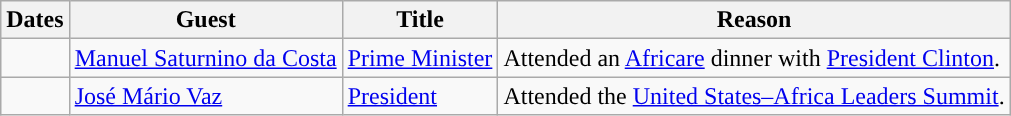<table class="wikitable sortable">
<tr>
<th>Dates</th>
<th>Guest</th>
<th>Title</th>
<th>Reason</th>
</tr>
<tr>
<td></td>
<td><a href='#'>Manuel Saturnino da Costa</a></td>
<td><a href='#'>Prime Minister</a></td>
<td>Attended an <a href='#'>Africare</a> dinner with <a href='#'>President Clinton</a>.</td>
</tr>
<tr>
<td></td>
<td><a href='#'>José Mário Vaz</a></td>
<td><a href='#'>President</a></td>
<td>Attended the <a href='#'>United States–Africa Leaders Summit</a>.</td>
</tr>
</table>
